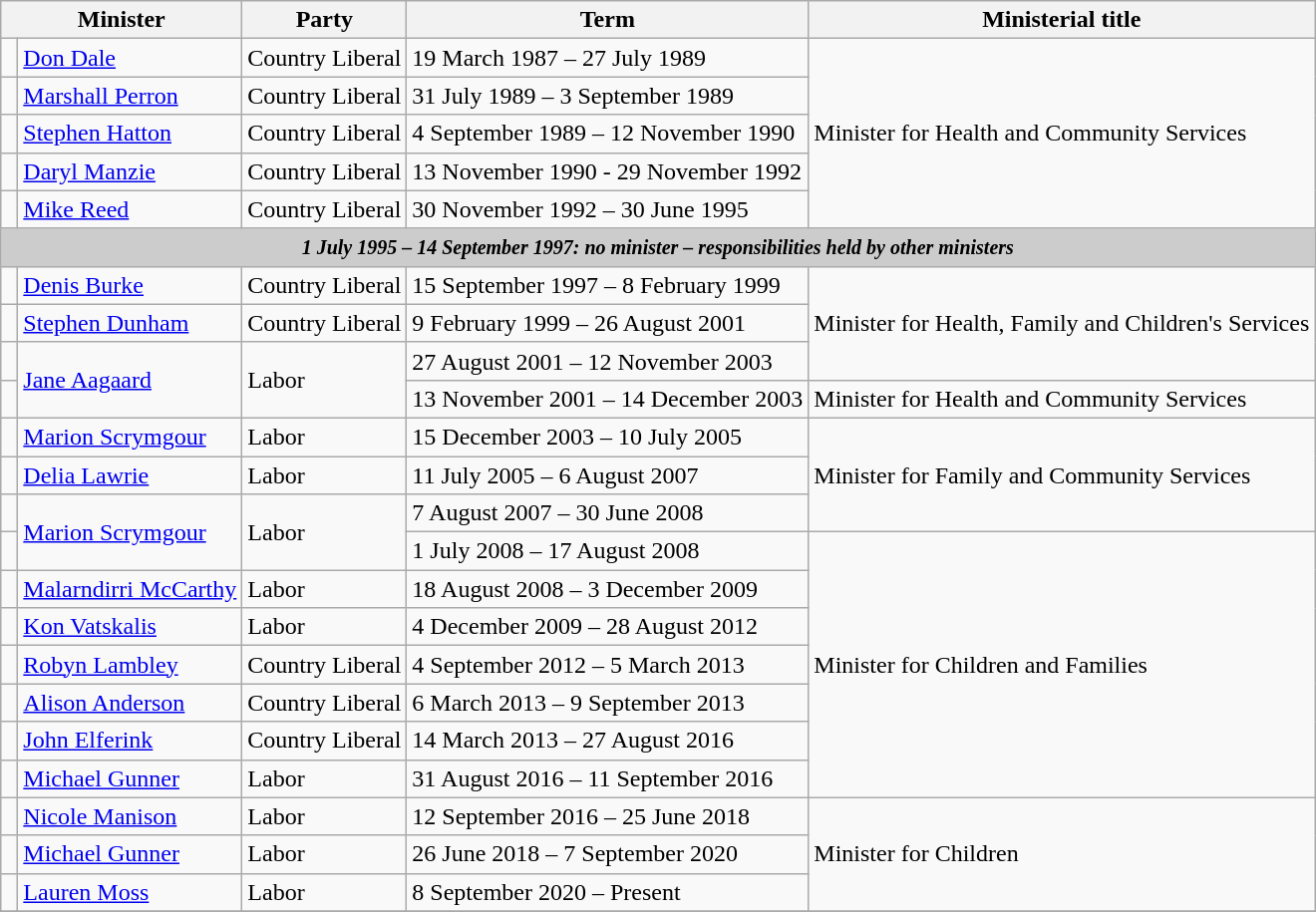<table class="sortable wikitable">
<tr>
<th colspan=2>Minister</th>
<th>Party</th>
<th>Term </th>
<th>Ministerial title</th>
</tr>
<tr>
<td> </td>
<td><a href='#'>Don Dale</a></td>
<td>Country Liberal</td>
<td>19 March 1987 – 27 July 1989</td>
<td rowspan="5">Minister for Health and Community Services</td>
</tr>
<tr>
<td> </td>
<td><a href='#'>Marshall Perron</a></td>
<td>Country Liberal</td>
<td>31 July 1989 – 3 September 1989</td>
</tr>
<tr>
<td> </td>
<td><a href='#'>Stephen Hatton</a></td>
<td>Country Liberal</td>
<td>4 September 1989 – 12 November 1990</td>
</tr>
<tr>
<td> </td>
<td><a href='#'>Daryl Manzie</a></td>
<td>Country Liberal</td>
<td>13 November 1990 -  29 November 1992</td>
</tr>
<tr>
<td> </td>
<td><a href='#'>Mike Reed</a></td>
<td>Country Liberal</td>
<td>30 November 1992 – 30 June 1995</td>
</tr>
<tr>
<th colspan=5 style="background: #cccccc;"><small><strong><em>1 July 1995 – 14 September 1997: no minister – responsibilities held by other ministers</em></strong></small></th>
</tr>
<tr>
<td> </td>
<td><a href='#'>Denis Burke</a></td>
<td>Country Liberal</td>
<td>15 September 1997 – 8 February 1999</td>
<td rowspan="3">Minister for Health, Family and Children's Services</td>
</tr>
<tr>
<td> </td>
<td><a href='#'>Stephen Dunham</a></td>
<td>Country Liberal</td>
<td>9 February 1999 – 26 August 2001</td>
</tr>
<tr>
<td> </td>
<td rowspan="2"><a href='#'>Jane Aagaard</a></td>
<td rowspan="2">Labor</td>
<td>27 August 2001 – 12 November 2003</td>
</tr>
<tr>
<td> </td>
<td>13 November 2001 – 14 December 2003</td>
<td>Minister for Health and Community Services</td>
</tr>
<tr>
<td> </td>
<td><a href='#'>Marion Scrymgour</a></td>
<td>Labor</td>
<td>15 December 2003 – 10 July 2005</td>
<td rowspan="3">Minister for Family and Community Services</td>
</tr>
<tr>
<td> </td>
<td><a href='#'>Delia Lawrie</a></td>
<td>Labor</td>
<td>11 July 2005 – 6 August 2007</td>
</tr>
<tr>
<td> </td>
<td rowspan="2"><a href='#'>Marion Scrymgour</a></td>
<td rowspan="2">Labor</td>
<td>7 August 2007 – 30 June 2008</td>
</tr>
<tr>
<td> </td>
<td>1 July 2008 – 17 August 2008</td>
<td rowspan="7">Minister for Children and Families</td>
</tr>
<tr>
<td> </td>
<td><a href='#'>Malarndirri McCarthy</a></td>
<td>Labor</td>
<td>18 August 2008 – 3 December 2009</td>
</tr>
<tr>
<td> </td>
<td><a href='#'>Kon Vatskalis</a></td>
<td>Labor</td>
<td>4 December 2009 – 28 August 2012</td>
</tr>
<tr>
<td> </td>
<td><a href='#'>Robyn Lambley</a></td>
<td>Country Liberal</td>
<td>4 September 2012 – 5 March 2013</td>
</tr>
<tr>
<td> </td>
<td><a href='#'>Alison Anderson</a></td>
<td>Country Liberal</td>
<td>6 March 2013 – 9 September 2013</td>
</tr>
<tr>
<td> </td>
<td><a href='#'>John Elferink</a></td>
<td>Country Liberal</td>
<td>14 March 2013 – 27 August 2016</td>
</tr>
<tr>
<td> </td>
<td><a href='#'>Michael Gunner</a></td>
<td>Labor</td>
<td>31 August 2016 – 11 September 2016</td>
</tr>
<tr>
<td> </td>
<td><a href='#'>Nicole Manison</a></td>
<td>Labor</td>
<td>12 September 2016 – 25 June 2018</td>
<td rowspan="3">Minister for Children</td>
</tr>
<tr>
<td> </td>
<td><a href='#'>Michael Gunner</a></td>
<td>Labor</td>
<td>26 June 2018 – 7 September 2020</td>
</tr>
<tr>
<td> </td>
<td><a href='#'>Lauren Moss</a></td>
<td>Labor</td>
<td>8 September 2020 – Present</td>
</tr>
<tr>
</tr>
</table>
